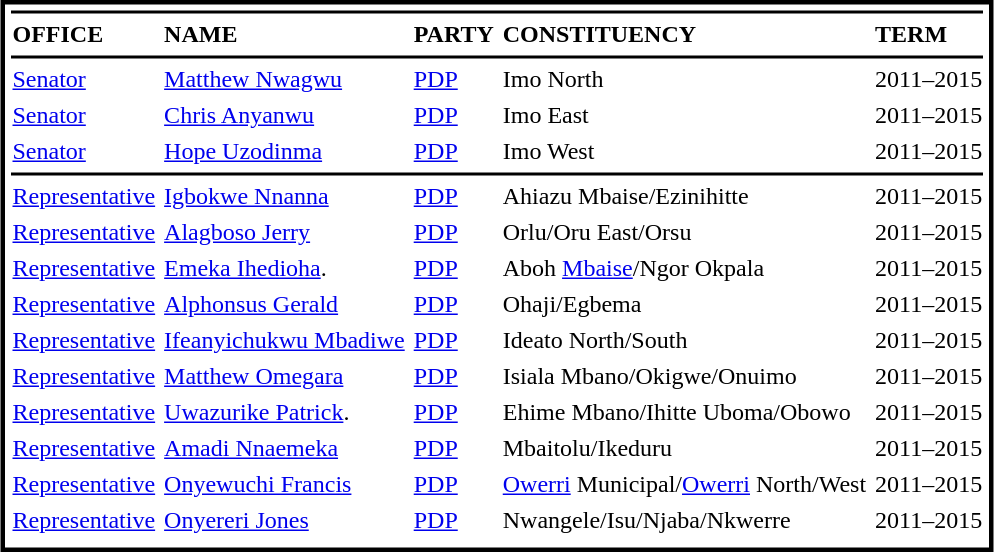<table cellpadding=1 cellspacing=4 style="margin:3px; border:3px solid #000000;">
<tr>
<td bgcolor=#000000 colspan=5></td>
</tr>
<tr>
<td><strong>OFFICE</strong></td>
<td><strong>NAME</strong></td>
<td><strong>PARTY</strong></td>
<td><strong>CONSTITUENCY</strong></td>
<td><strong>TERM</strong></td>
</tr>
<tr>
<td bgcolor=#000000 colspan=5></td>
</tr>
<tr>
<td><a href='#'>Senator</a></td>
<td><a href='#'>Matthew Nwagwu</a></td>
<td><a href='#'>PDP</a></td>
<td>Imo North</td>
<td>2011–2015</td>
</tr>
<tr>
<td><a href='#'>Senator</a></td>
<td><a href='#'>Chris Anyanwu</a></td>
<td><a href='#'>PDP</a></td>
<td>Imo East</td>
<td>2011–2015</td>
</tr>
<tr>
<td><a href='#'>Senator</a></td>
<td><a href='#'>Hope Uzodinma</a></td>
<td><a href='#'>PDP</a></td>
<td>Imo West</td>
<td>2011–2015</td>
</tr>
<tr>
<td bgcolor=#000000 colspan=5></td>
</tr>
<tr>
<td><a href='#'>Representative</a></td>
<td><a href='#'>Igbokwe Nnanna</a></td>
<td><a href='#'>PDP</a></td>
<td>Ahiazu Mbaise/Ezinihitte</td>
<td>2011–2015</td>
</tr>
<tr>
<td><a href='#'>Representative</a></td>
<td><a href='#'>Alagboso Jerry</a></td>
<td><a href='#'>PDP</a></td>
<td>Orlu/Oru East/Orsu</td>
<td>2011–2015</td>
</tr>
<tr>
<td><a href='#'>Representative</a></td>
<td><a href='#'>Emeka Ihedioha</a>.</td>
<td><a href='#'>PDP</a></td>
<td>Aboh <a href='#'>Mbaise</a>/Ngor Okpala</td>
<td>2011–2015</td>
</tr>
<tr>
<td><a href='#'>Representative</a></td>
<td><a href='#'>Alphonsus Gerald</a></td>
<td><a href='#'>PDP</a></td>
<td>Ohaji/Egbema</td>
<td>2011–2015</td>
</tr>
<tr>
<td><a href='#'>Representative</a></td>
<td><a href='#'>Ifeanyichukwu Mbadiwe</a></td>
<td><a href='#'>PDP</a></td>
<td>Ideato North/South</td>
<td>2011–2015</td>
</tr>
<tr>
<td><a href='#'>Representative</a></td>
<td><a href='#'>Matthew Omegara</a></td>
<td><a href='#'>PDP</a></td>
<td>Isiala Mbano/Okigwe/Onuimo</td>
<td>2011–2015</td>
</tr>
<tr>
<td><a href='#'>Representative</a></td>
<td><a href='#'>Uwazurike Patrick</a>.</td>
<td><a href='#'>PDP</a></td>
<td>Ehime Mbano/Ihitte Uboma/Obowo</td>
<td>2011–2015</td>
</tr>
<tr>
<td><a href='#'>Representative</a></td>
<td><a href='#'>Amadi Nnaemeka</a></td>
<td><a href='#'>PDP</a></td>
<td>Mbaitolu/Ikeduru</td>
<td>2011–2015</td>
</tr>
<tr>
<td><a href='#'>Representative</a></td>
<td><a href='#'>Onyewuchi Francis</a></td>
<td><a href='#'>PDP</a></td>
<td><a href='#'>Owerri</a> Municipal/<a href='#'>Owerri</a> North/West</td>
<td>2011–2015</td>
</tr>
<tr>
<td><a href='#'>Representative</a></td>
<td><a href='#'>Onyereri Jones</a></td>
<td><a href='#'>PDP</a></td>
<td>Nwangele/Isu/Njaba/Nkwerre</td>
<td>2011–2015</td>
</tr>
<tr>
</tr>
</table>
